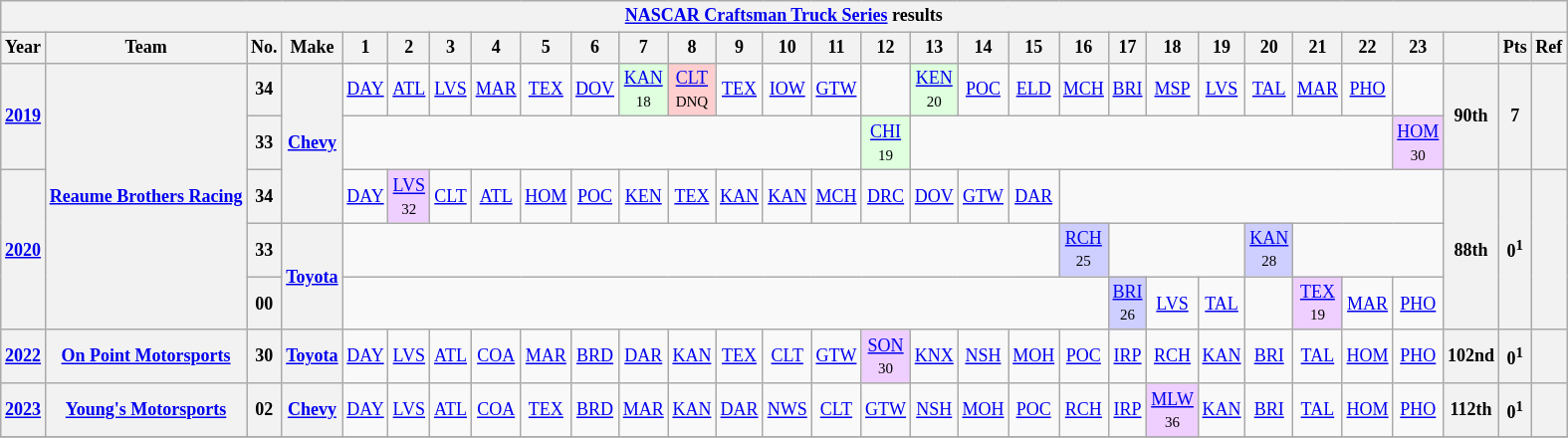<table class="wikitable" style="text-align:center; font-size:75%">
<tr>
<th colspan=30><a href='#'>NASCAR Craftsman Truck Series</a> results</th>
</tr>
<tr>
<th>Year</th>
<th>Team</th>
<th>No.</th>
<th>Make</th>
<th>1</th>
<th>2</th>
<th>3</th>
<th>4</th>
<th>5</th>
<th>6</th>
<th>7</th>
<th>8</th>
<th>9</th>
<th>10</th>
<th>11</th>
<th>12</th>
<th>13</th>
<th>14</th>
<th>15</th>
<th>16</th>
<th>17</th>
<th>18</th>
<th>19</th>
<th>20</th>
<th>21</th>
<th>22</th>
<th>23</th>
<th></th>
<th>Pts</th>
<th>Ref</th>
</tr>
<tr>
<th rowspan=2><a href='#'>2019</a></th>
<th rowspan=5><a href='#'>Reaume Brothers Racing</a></th>
<th>34</th>
<th rowspan=3><a href='#'>Chevy</a></th>
<td><a href='#'>DAY</a></td>
<td><a href='#'>ATL</a></td>
<td><a href='#'>LVS</a></td>
<td><a href='#'>MAR</a></td>
<td><a href='#'>TEX</a></td>
<td><a href='#'>DOV</a></td>
<td style="background:#DFFFDF;"><a href='#'>KAN</a><br><small>18</small></td>
<td style="background:#FFCFCF;"><a href='#'>CLT</a><br><small>DNQ</small></td>
<td><a href='#'>TEX</a></td>
<td><a href='#'>IOW</a></td>
<td><a href='#'>GTW</a></td>
<td></td>
<td style="background:#DFFFDF;"><a href='#'>KEN</a><br><small>20</small></td>
<td><a href='#'>POC</a></td>
<td><a href='#'>ELD</a></td>
<td><a href='#'>MCH</a></td>
<td><a href='#'>BRI</a></td>
<td><a href='#'>MSP</a></td>
<td><a href='#'>LVS</a></td>
<td><a href='#'>TAL</a></td>
<td><a href='#'>MAR</a></td>
<td><a href='#'>PHO</a></td>
<td></td>
<th rowspan=2>90th</th>
<th rowspan=2>7</th>
<th rowspan=2></th>
</tr>
<tr>
<th>33</th>
<td colspan=11></td>
<td style="background:#DFFFDF;"><a href='#'>CHI</a><br><small>19</small></td>
<td colspan=10></td>
<td style="background:#EFCFFF;"><a href='#'>HOM</a><br><small>30</small></td>
</tr>
<tr>
<th rowspan=3><a href='#'>2020</a></th>
<th>34</th>
<td><a href='#'>DAY</a></td>
<td style="background:#EFCFFF;"><a href='#'>LVS</a><br><small>32</small></td>
<td><a href='#'>CLT</a></td>
<td><a href='#'>ATL</a></td>
<td><a href='#'>HOM</a></td>
<td><a href='#'>POC</a></td>
<td><a href='#'>KEN</a></td>
<td><a href='#'>TEX</a></td>
<td><a href='#'>KAN</a></td>
<td><a href='#'>KAN</a></td>
<td><a href='#'>MCH</a></td>
<td><a href='#'>DRC</a></td>
<td><a href='#'>DOV</a></td>
<td><a href='#'>GTW</a></td>
<td><a href='#'>DAR</a></td>
<td colspan=8></td>
<th rowspan=3>88th</th>
<th rowspan=3>0<sup>1</sup></th>
<th rowspan=3></th>
</tr>
<tr>
<th>33</th>
<th rowspan=2><a href='#'>Toyota</a></th>
<td colspan=15></td>
<td style="background:#CFCFFF;"><a href='#'>RCH</a><br><small>25</small></td>
<td colspan=3></td>
<td style="background:#CFCFFF;"><a href='#'>KAN</a><br><small>28</small></td>
<td colspan=3></td>
</tr>
<tr>
<th>00</th>
<td colspan=16></td>
<td style="background:#CFCFFF;"><a href='#'>BRI</a><br><small>26</small></td>
<td><a href='#'>LVS</a></td>
<td><a href='#'>TAL</a></td>
<td></td>
<td style="background:#EFCFFF;"><a href='#'>TEX</a><br><small>19</small></td>
<td><a href='#'>MAR</a></td>
<td><a href='#'>PHO</a></td>
</tr>
<tr>
<th><a href='#'>2022</a></th>
<th><a href='#'>On Point Motorsports</a></th>
<th>30</th>
<th><a href='#'>Toyota</a></th>
<td><a href='#'>DAY</a></td>
<td><a href='#'>LVS</a></td>
<td><a href='#'>ATL</a></td>
<td><a href='#'>COA</a></td>
<td><a href='#'>MAR</a></td>
<td><a href='#'>BRD</a></td>
<td><a href='#'>DAR</a></td>
<td><a href='#'>KAN</a></td>
<td><a href='#'>TEX</a></td>
<td><a href='#'>CLT</a></td>
<td><a href='#'>GTW</a></td>
<td style="background:#EFCFFF;"><a href='#'>SON</a><br><small>30</small></td>
<td><a href='#'>KNX</a></td>
<td><a href='#'>NSH</a></td>
<td><a href='#'>MOH</a></td>
<td><a href='#'>POC</a></td>
<td><a href='#'>IRP</a></td>
<td><a href='#'>RCH</a></td>
<td><a href='#'>KAN</a></td>
<td><a href='#'>BRI</a></td>
<td><a href='#'>TAL</a></td>
<td><a href='#'>HOM</a></td>
<td><a href='#'>PHO</a></td>
<th>102nd</th>
<th>0<sup>1</sup></th>
<th></th>
</tr>
<tr>
<th><a href='#'>2023</a></th>
<th><a href='#'>Young's Motorsports</a></th>
<th>02</th>
<th><a href='#'>Chevy</a></th>
<td><a href='#'>DAY</a></td>
<td><a href='#'>LVS</a></td>
<td><a href='#'>ATL</a></td>
<td><a href='#'>COA</a></td>
<td><a href='#'>TEX</a></td>
<td><a href='#'>BRD</a></td>
<td><a href='#'>MAR</a></td>
<td><a href='#'>KAN</a></td>
<td><a href='#'>DAR</a></td>
<td><a href='#'>NWS</a></td>
<td><a href='#'>CLT</a></td>
<td><a href='#'>GTW</a></td>
<td><a href='#'>NSH</a></td>
<td><a href='#'>MOH</a></td>
<td><a href='#'>POC</a></td>
<td><a href='#'>RCH</a></td>
<td><a href='#'>IRP</a></td>
<td style="background:#EFCFFF;"><a href='#'>MLW</a><br><small>36</small></td>
<td><a href='#'>KAN</a></td>
<td><a href='#'>BRI</a></td>
<td><a href='#'>TAL</a></td>
<td><a href='#'>HOM</a></td>
<td><a href='#'>PHO</a></td>
<th>112th</th>
<th>0<sup>1</sup></th>
<th></th>
</tr>
<tr>
</tr>
</table>
